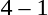<table style="text-align:center">
<tr>
<th width=200></th>
<th width=100></th>
<th width=200></th>
</tr>
<tr>
<td align=right><strong></strong></td>
<td>4 – 1</td>
<td align=left></td>
</tr>
</table>
